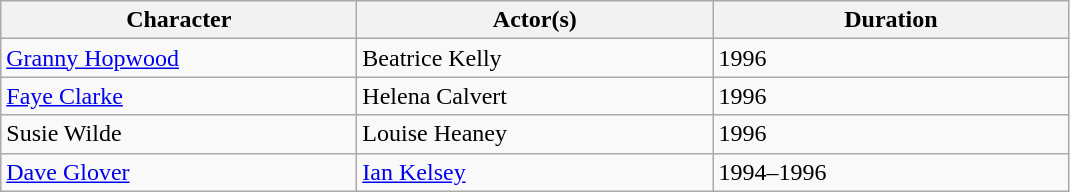<table class="wikitable">
<tr>
<th scope="col" width="230">Character</th>
<th scope="col" width="230">Actor(s)</th>
<th scope="col" width="230">Duration</th>
</tr>
<tr>
<td><a href='#'>Granny Hopwood</a></td>
<td>Beatrice Kelly</td>
<td>1996</td>
</tr>
<tr>
<td><a href='#'>Faye Clarke</a></td>
<td>Helena Calvert</td>
<td>1996</td>
</tr>
<tr>
<td>Susie Wilde</td>
<td>Louise Heaney</td>
<td>1996</td>
</tr>
<tr>
<td><a href='#'>Dave Glover</a></td>
<td><a href='#'>Ian Kelsey</a></td>
<td>1994–1996</td>
</tr>
</table>
